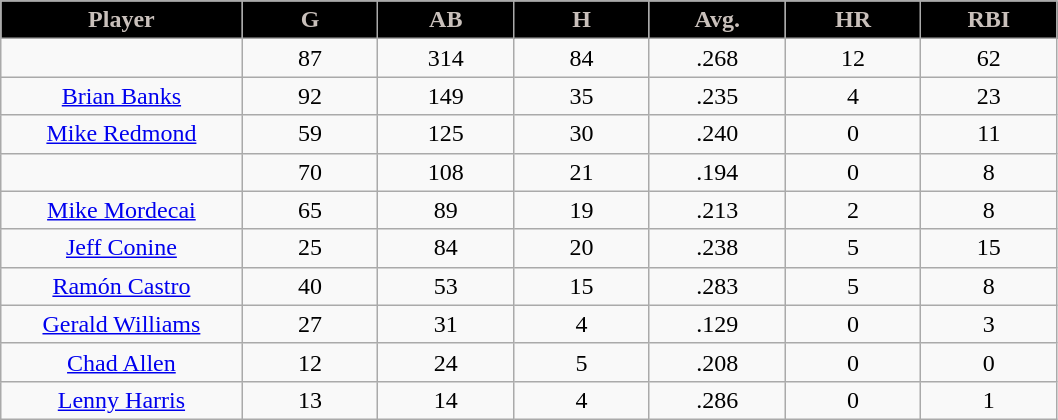<table class="wikitable sortable">
<tr>
<th style="background:#000; color:#c9c0bb; width:16%;">Player</th>
<th style="background:#000; color:#c9c0bb; width:9%;">G</th>
<th style="background:#000; color:#c9c0bb; width:9%;">AB</th>
<th style="background:#000; color:#c9c0bb; width:9%;">H</th>
<th style="background:#000; color:#c9c0bb; width:9%;">Avg.</th>
<th style="background:#000; color:#c9c0bb; width:9%;">HR</th>
<th style="background:#000; color:#c9c0bb; width:9%;">RBI</th>
</tr>
<tr style="text-align:center;">
<td></td>
<td>87</td>
<td>314</td>
<td>84</td>
<td>.268</td>
<td>12</td>
<td>62</td>
</tr>
<tr style="text-align:center;">
<td><a href='#'>Brian Banks</a></td>
<td>92</td>
<td>149</td>
<td>35</td>
<td>.235</td>
<td>4</td>
<td>23</td>
</tr>
<tr align="center">
<td><a href='#'>Mike Redmond</a></td>
<td>59</td>
<td>125</td>
<td>30</td>
<td>.240</td>
<td>0</td>
<td>11</td>
</tr>
<tr align="center">
<td></td>
<td>70</td>
<td>108</td>
<td>21</td>
<td>.194</td>
<td>0</td>
<td>8</td>
</tr>
<tr align="center">
<td><a href='#'>Mike Mordecai</a></td>
<td>65</td>
<td>89</td>
<td>19</td>
<td>.213</td>
<td>2</td>
<td>8</td>
</tr>
<tr align="center">
<td><a href='#'>Jeff Conine</a></td>
<td>25</td>
<td>84</td>
<td>20</td>
<td>.238</td>
<td>5</td>
<td>15</td>
</tr>
<tr align="center">
<td><a href='#'>Ramón Castro</a></td>
<td>40</td>
<td>53</td>
<td>15</td>
<td>.283</td>
<td>5</td>
<td>8</td>
</tr>
<tr align="center">
<td><a href='#'>Gerald Williams</a></td>
<td>27</td>
<td>31</td>
<td>4</td>
<td>.129</td>
<td>0</td>
<td>3</td>
</tr>
<tr align="center">
<td><a href='#'>Chad Allen</a></td>
<td>12</td>
<td>24</td>
<td>5</td>
<td>.208</td>
<td>0</td>
<td>0</td>
</tr>
<tr align="center">
<td><a href='#'>Lenny Harris</a></td>
<td>13</td>
<td>14</td>
<td>4</td>
<td>.286</td>
<td>0</td>
<td>1</td>
</tr>
</table>
